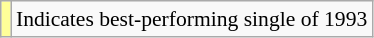<table class="wikitable" style="font-size:90%;">
<tr>
<td style="background-color:#FFFF99"></td>
<td>Indicates best-performing single of 1993</td>
</tr>
</table>
